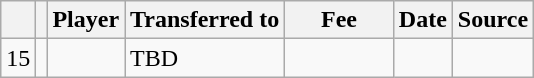<table class="wikitable plainrowheaders sortable">
<tr>
<th></th>
<th></th>
<th scope=col>Player</th>
<th>Transferred to</th>
<th !scope=col; style="width: 65px;">Fee</th>
<th scope=col>Date</th>
<th scope=col>Source</th>
</tr>
<tr>
<td align=center>15</td>
<td align=center></td>
<td></td>
<td>TBD</td>
<td></td>
<td></td>
<td></td>
</tr>
</table>
